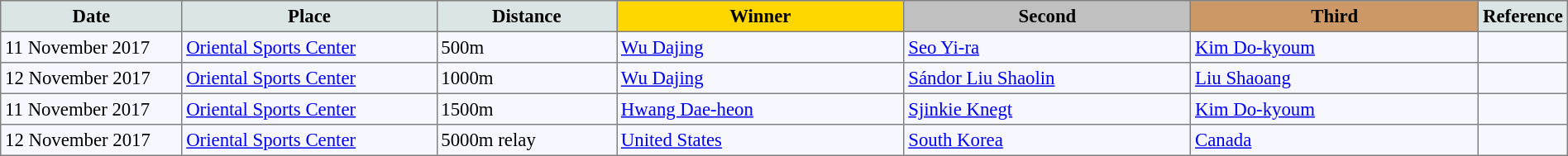<table bgcolor="#f7f8ff" cellpadding="3" cellspacing="0" border="1" style="font-size: 95%; border: gray solid 1px; border-collapse: collapse;">
<tr bgcolor="#CCCCCC" (1>
<td align="center" bgcolor="#DCE5E5" width="150"><strong>Date</strong></td>
<td align="center" bgcolor="#DCE5E5" width="220"><strong>Place</strong></td>
<td align="center" bgcolor="#DCE5E5" width="150"><strong>Distance</strong></td>
<td align="center" bgcolor="gold" width="250"><strong>Winner</strong></td>
<td align="center" bgcolor="silver" width="250"><strong>Second</strong></td>
<td align="center" bgcolor="CC9966" width="250"><strong>Third</strong></td>
<td align="center" bgcolor="#DCE5E5" width="30"><strong>Reference</strong></td>
</tr>
<tr align="left">
<td>11 November 2017</td>
<td><a href='#'>Oriental Sports Center</a></td>
<td>500m</td>
<td> <a href='#'>Wu Dajing</a></td>
<td> <a href='#'>Seo Yi-ra</a></td>
<td> <a href='#'>Kim Do-kyoum</a></td>
<td></td>
</tr>
<tr align="left">
<td>12 November 2017</td>
<td><a href='#'>Oriental Sports Center</a></td>
<td>1000m</td>
<td> <a href='#'>Wu Dajing</a></td>
<td> <a href='#'>Sándor Liu Shaolin</a></td>
<td> <a href='#'>Liu Shaoang</a></td>
<td></td>
</tr>
<tr align="left">
<td>11 November 2017</td>
<td><a href='#'>Oriental Sports Center</a></td>
<td>1500m</td>
<td> <a href='#'>Hwang Dae-heon</a></td>
<td> <a href='#'>Sjinkie Knegt</a></td>
<td> <a href='#'>Kim Do-kyoum</a></td>
<td></td>
</tr>
<tr align="left">
<td>12 November 2017</td>
<td><a href='#'>Oriental Sports Center</a></td>
<td>5000m relay</td>
<td> <a href='#'>United States</a></td>
<td> <a href='#'>South Korea</a></td>
<td> <a href='#'>Canada</a></td>
<td> </td>
</tr>
</table>
